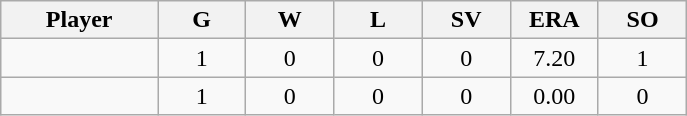<table class="wikitable sortable">
<tr>
<th bgcolor="#DDDDFF" width="16%">Player</th>
<th bgcolor="#DDDDFF" width="9%">G</th>
<th bgcolor="#DDDDFF" width="9%">W</th>
<th bgcolor="#DDDDFF" width="9%">L</th>
<th bgcolor="#DDDDFF" width="9%">SV</th>
<th bgcolor="#DDDDFF" width="9%">ERA</th>
<th bgcolor="#DDDDFF" width="9%">SO</th>
</tr>
<tr align="center">
<td></td>
<td>1</td>
<td>0</td>
<td>0</td>
<td>0</td>
<td>7.20</td>
<td>1</td>
</tr>
<tr align="center">
<td></td>
<td>1</td>
<td>0</td>
<td>0</td>
<td>0</td>
<td>0.00</td>
<td>0</td>
</tr>
</table>
